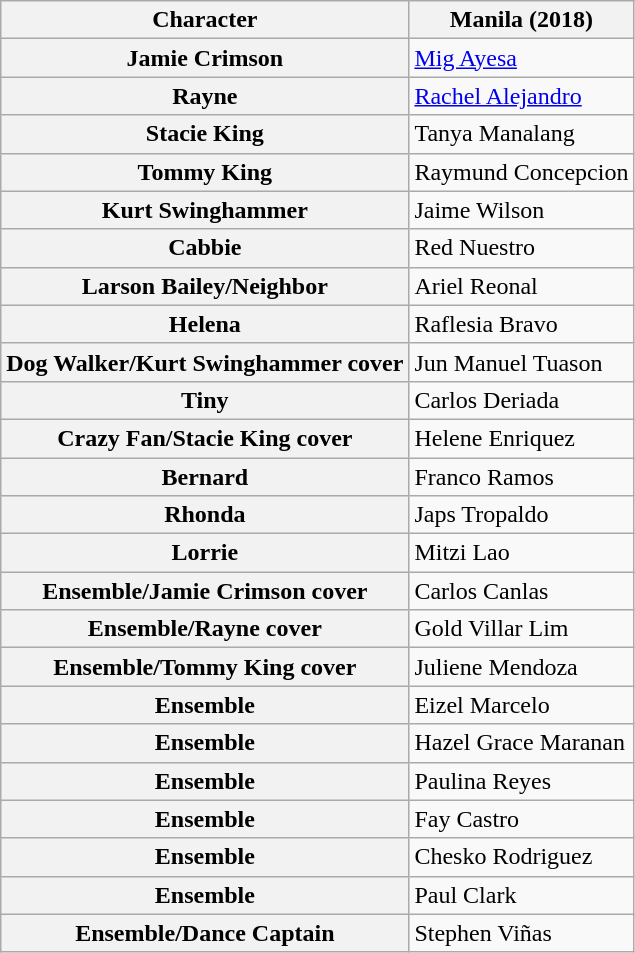<table class="wikitable" style="width:1000;">
<tr>
<th>Character</th>
<th>Manila (2018)</th>
</tr>
<tr>
<th>Jamie Crimson</th>
<td><a href='#'>Mig Ayesa</a></td>
</tr>
<tr>
<th>Rayne</th>
<td><a href='#'>Rachel Alejandro</a></td>
</tr>
<tr>
<th>Stacie King</th>
<td>Tanya Manalang</td>
</tr>
<tr>
<th>Tommy King</th>
<td>Raymund Concepcion</td>
</tr>
<tr>
<th>Kurt Swinghammer</th>
<td>Jaime Wilson</td>
</tr>
<tr>
<th>Cabbie</th>
<td>Red Nuestro</td>
</tr>
<tr>
<th>Larson Bailey/Neighbor</th>
<td>Ariel Reonal</td>
</tr>
<tr>
<th>Helena</th>
<td>Raflesia Bravo</td>
</tr>
<tr>
<th>Dog Walker/Kurt Swinghammer cover</th>
<td>Jun Manuel Tuason</td>
</tr>
<tr>
<th>Tiny</th>
<td>Carlos Deriada</td>
</tr>
<tr>
<th>Crazy Fan/Stacie King cover</th>
<td>Helene Enriquez</td>
</tr>
<tr>
<th>Bernard</th>
<td>Franco Ramos</td>
</tr>
<tr>
<th>Rhonda</th>
<td>Japs Tropaldo</td>
</tr>
<tr>
<th>Lorrie</th>
<td>Mitzi Lao</td>
</tr>
<tr>
<th>Ensemble/Jamie Crimson cover</th>
<td>Carlos Canlas</td>
</tr>
<tr>
<th>Ensemble/Rayne cover</th>
<td>Gold Villar Lim</td>
</tr>
<tr>
<th>Ensemble/Tommy King cover</th>
<td>Juliene Mendoza</td>
</tr>
<tr>
<th>Ensemble</th>
<td>Eizel Marcelo</td>
</tr>
<tr>
<th>Ensemble</th>
<td>Hazel Grace Maranan</td>
</tr>
<tr>
<th>Ensemble</th>
<td>Paulina Reyes</td>
</tr>
<tr>
<th>Ensemble</th>
<td>Fay Castro</td>
</tr>
<tr>
<th>Ensemble</th>
<td>Chesko Rodriguez</td>
</tr>
<tr>
<th>Ensemble</th>
<td>Paul Clark</td>
</tr>
<tr>
<th>Ensemble/Dance Captain</th>
<td>Stephen Viñas</td>
</tr>
</table>
